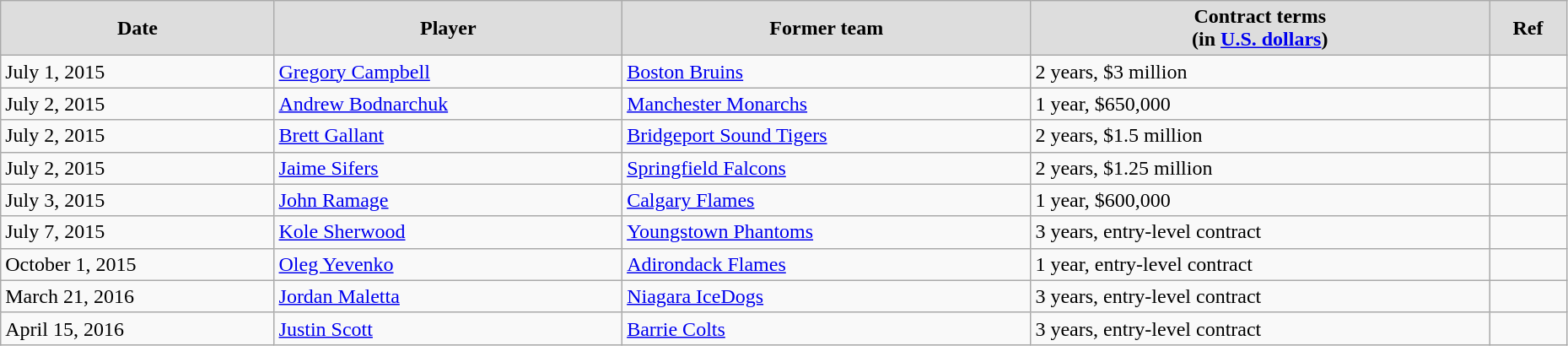<table class="wikitable" style="width:98%;">
<tr style="text-align:center; background:#ddd;">
<td><strong>Date</strong></td>
<td><strong>Player</strong></td>
<td><strong>Former team</strong></td>
<td><strong>Contract terms</strong><br><strong>(in <a href='#'>U.S. dollars</a>)</strong></td>
<td><strong>Ref</strong></td>
</tr>
<tr>
<td>July 1, 2015</td>
<td><a href='#'>Gregory Campbell</a></td>
<td><a href='#'>Boston Bruins</a></td>
<td>2 years, $3 million</td>
<td></td>
</tr>
<tr>
<td>July 2, 2015</td>
<td><a href='#'>Andrew Bodnarchuk</a></td>
<td><a href='#'>Manchester Monarchs</a></td>
<td>1 year, $650,000</td>
<td></td>
</tr>
<tr>
<td>July 2, 2015</td>
<td><a href='#'>Brett Gallant</a></td>
<td><a href='#'>Bridgeport Sound Tigers</a></td>
<td>2 years, $1.5 million</td>
<td></td>
</tr>
<tr>
<td>July 2, 2015</td>
<td><a href='#'>Jaime Sifers</a></td>
<td><a href='#'>Springfield Falcons</a></td>
<td>2 years, $1.25 million</td>
<td></td>
</tr>
<tr>
<td>July 3, 2015</td>
<td><a href='#'>John Ramage</a></td>
<td><a href='#'>Calgary Flames</a></td>
<td>1 year, $600,000</td>
<td></td>
</tr>
<tr>
<td>July 7, 2015</td>
<td><a href='#'>Kole Sherwood</a></td>
<td><a href='#'>Youngstown Phantoms</a></td>
<td>3 years, entry-level contract</td>
<td></td>
</tr>
<tr>
<td>October 1, 2015</td>
<td><a href='#'>Oleg Yevenko</a></td>
<td><a href='#'>Adirondack Flames</a></td>
<td>1 year, entry-level contract</td>
<td></td>
</tr>
<tr>
<td>March 21, 2016</td>
<td><a href='#'>Jordan Maletta</a></td>
<td><a href='#'>Niagara IceDogs</a></td>
<td>3 years, entry-level contract</td>
<td></td>
</tr>
<tr>
<td>April 15, 2016</td>
<td><a href='#'>Justin Scott</a></td>
<td><a href='#'>Barrie Colts</a></td>
<td>3 years, entry-level contract</td>
<td></td>
</tr>
</table>
